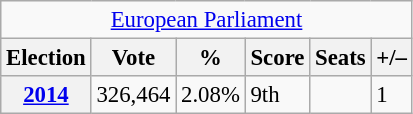<table class="wikitable" style="font-size:95%; text-align:left;">
<tr>
<td colspan="6" align="center"><a href='#'>European Parliament</a></td>
</tr>
<tr>
<th>Election</th>
<th>Vote</th>
<th>%</th>
<th>Score</th>
<th>Seats</th>
<th>+/–</th>
</tr>
<tr>
<th><a href='#'>2014</a></th>
<td>326,464</td>
<td>2.08%</td>
<td>9th</td>
<td></td>
<td>1</td>
</tr>
</table>
